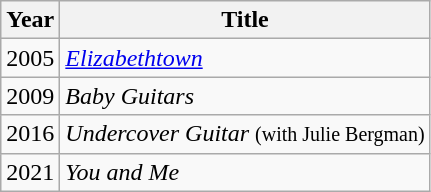<table class="wikitable">
<tr>
<th>Year</th>
<th>Title</th>
</tr>
<tr>
<td>2005</td>
<td><em><a href='#'>Elizabethtown</a></em></td>
</tr>
<tr>
<td>2009</td>
<td><em>Baby Guitars</em></td>
</tr>
<tr>
<td>2016</td>
<td><em>Undercover Guitar</em> <small>(with Julie Bergman)</small></td>
</tr>
<tr>
<td>2021</td>
<td><em>You and Me</em></td>
</tr>
</table>
